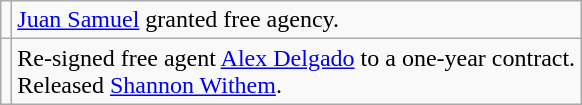<table class="wikitable">
<tr>
<td></td>
<td><a href='#'>Juan Samuel</a> granted free agency.</td>
</tr>
<tr>
<td></td>
<td>Re-signed free agent <a href='#'>Alex Delgado</a> to a one-year contract. <br>Released <a href='#'>Shannon Withem</a>.</td>
</tr>
</table>
